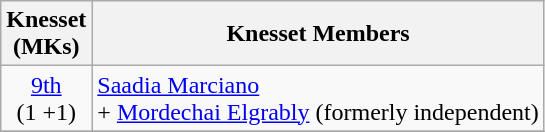<table class="wikitable" style="text-align:center;">
<tr>
<th>Knesset<br>(MKs)</th>
<th>Knesset Members</th>
</tr>
<tr>
<td><a href='#'>9th</a><br>(1 +1)</td>
<td style="text-align:left"><a href='#'>Saadia Marciano</a><br>+ <a href='#'>Mordechai Elgrably</a> (formerly independent)</td>
</tr>
<tr>
</tr>
</table>
